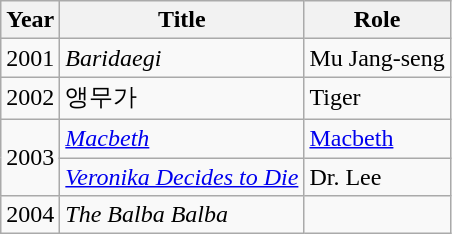<table class="wikitable sortable">
<tr>
<th>Year</th>
<th>Title</th>
<th>Role</th>
</tr>
<tr>
<td>2001</td>
<td><em>Baridaegi</em></td>
<td>Mu Jang-seng</td>
</tr>
<tr>
<td>2002</td>
<td>앵무가</td>
<td>Tiger</td>
</tr>
<tr>
<td rowspan=2>2003</td>
<td><em><a href='#'>Macbeth</a></em></td>
<td><a href='#'>Macbeth</a></td>
</tr>
<tr>
<td><em><a href='#'>Veronika Decides to Die</a></em></td>
<td>Dr. Lee</td>
</tr>
<tr>
<td>2004</td>
<td><em>The Balba Balba</em></td>
<td></td>
</tr>
</table>
